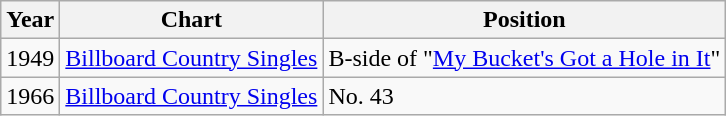<table class="wikitable">
<tr>
<th>Year</th>
<th>Chart</th>
<th>Position</th>
</tr>
<tr>
<td>1949</td>
<td><a href='#'>Billboard Country Singles</a></td>
<td>B-side of "<a href='#'>My Bucket's Got a Hole in It</a>"</td>
</tr>
<tr>
<td>1966</td>
<td><a href='#'>Billboard Country Singles</a></td>
<td>No. 43</td>
</tr>
</table>
